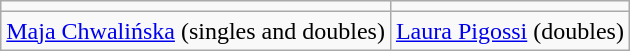<table class="wikitable" style="text-align: center;">
<tr>
<td></td>
<td></td>
</tr>
<tr>
<td><a href='#'>Maja Chwalińska</a> (singles and doubles)</td>
<td><a href='#'>Laura Pigossi</a> (doubles)</td>
</tr>
</table>
